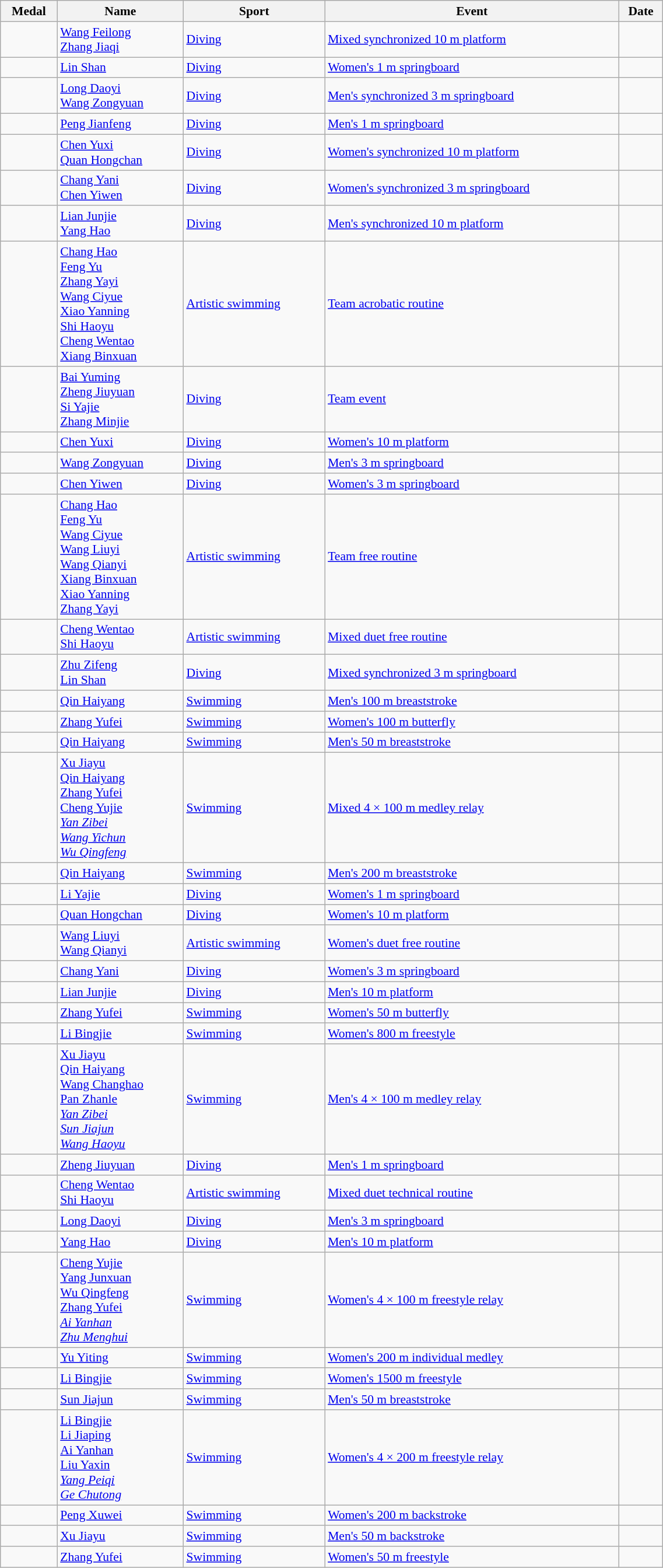<table class="wikitable sortable" style="font-size:90%; width:60%;">
<tr>
<th>Medal</th>
<th>Name</th>
<th>Sport</th>
<th>Event</th>
<th>Date</th>
</tr>
<tr>
<td></td>
<td><a href='#'>Wang Feilong</a><br><a href='#'>Zhang Jiaqi</a></td>
<td><a href='#'>Diving</a></td>
<td><a href='#'>Mixed synchronized 10 m platform</a></td>
<td></td>
</tr>
<tr>
<td></td>
<td><a href='#'>Lin Shan</a></td>
<td><a href='#'>Diving</a></td>
<td><a href='#'>Women's 1 m springboard</a></td>
<td></td>
</tr>
<tr>
<td></td>
<td><a href='#'>Long Daoyi</a><br><a href='#'>Wang Zongyuan</a></td>
<td><a href='#'>Diving</a></td>
<td><a href='#'>Men's synchronized 3 m springboard</a></td>
<td></td>
</tr>
<tr>
<td></td>
<td><a href='#'>Peng Jianfeng</a></td>
<td><a href='#'>Diving</a></td>
<td><a href='#'>Men's 1 m springboard</a></td>
<td></td>
</tr>
<tr>
<td></td>
<td><a href='#'>Chen Yuxi</a><br><a href='#'>Quan Hongchan</a></td>
<td><a href='#'>Diving</a></td>
<td><a href='#'>Women's synchronized 10 m platform</a></td>
<td></td>
</tr>
<tr>
<td></td>
<td><a href='#'>Chang Yani</a><br><a href='#'>Chen Yiwen</a></td>
<td><a href='#'>Diving</a></td>
<td><a href='#'>Women's synchronized 3 m springboard</a></td>
<td></td>
</tr>
<tr>
<td></td>
<td><a href='#'>Lian Junjie</a> <br> <a href='#'>Yang Hao</a></td>
<td><a href='#'>Diving</a></td>
<td><a href='#'>Men's synchronized 10 m platform</a></td>
<td></td>
</tr>
<tr>
<td></td>
<td><a href='#'>Chang Hao</a><br> <a href='#'>Feng Yu</a><br> <a href='#'>Zhang Yayi</a><br> <a href='#'>Wang Ciyue</a><br> <a href='#'>Xiao Yanning</a><br> <a href='#'>Shi Haoyu</a><br> <a href='#'>Cheng Wentao</a><br> <a href='#'>Xiang Binxuan</a></td>
<td><a href='#'>Artistic swimming</a></td>
<td><a href='#'>Team acrobatic routine</a></td>
<td></td>
</tr>
<tr>
<td></td>
<td><a href='#'>Bai Yuming</a> <br> <a href='#'>Zheng Jiuyuan</a> <br> <a href='#'>Si Yajie</a> <br> <a href='#'>Zhang Minjie</a></td>
<td><a href='#'>Diving</a></td>
<td><a href='#'>Team event</a></td>
<td></td>
</tr>
<tr>
<td></td>
<td><a href='#'>Chen Yuxi</a></td>
<td><a href='#'>Diving</a></td>
<td><a href='#'>Women's 10 m platform</a></td>
<td></td>
</tr>
<tr>
<td></td>
<td><a href='#'>Wang Zongyuan</a></td>
<td><a href='#'>Diving</a></td>
<td><a href='#'>Men's 3 m springboard</a></td>
<td></td>
</tr>
<tr>
<td></td>
<td><a href='#'>Chen Yiwen</a></td>
<td><a href='#'>Diving</a></td>
<td><a href='#'>Women's 3 m springboard</a></td>
<td></td>
</tr>
<tr>
<td></td>
<td><a href='#'>Chang Hao</a><br> <a href='#'>Feng Yu</a><br> <a href='#'>Wang Ciyue</a><br> <a href='#'>Wang Liuyi</a><br> <a href='#'>Wang Qianyi</a><br> <a href='#'>Xiang Binxuan</a><br> <a href='#'>Xiao Yanning</a><br> <a href='#'>Zhang Yayi</a></td>
<td><a href='#'>Artistic swimming</a></td>
<td><a href='#'>Team free routine</a></td>
<td></td>
</tr>
<tr>
<td></td>
<td><a href='#'>Cheng Wentao</a><br> <a href='#'>Shi Haoyu</a></td>
<td><a href='#'>Artistic swimming</a></td>
<td><a href='#'>Mixed duet free routine</a></td>
<td></td>
</tr>
<tr>
<td></td>
<td><a href='#'>Zhu Zifeng</a><br><a href='#'>Lin Shan</a></td>
<td><a href='#'>Diving</a></td>
<td><a href='#'>Mixed synchronized 3 m springboard</a></td>
<td></td>
</tr>
<tr>
<td></td>
<td><a href='#'>Qin Haiyang</a></td>
<td><a href='#'>Swimming</a></td>
<td><a href='#'>Men's 100 m breaststroke</a></td>
<td></td>
</tr>
<tr>
<td></td>
<td><a href='#'>Zhang Yufei</a></td>
<td><a href='#'>Swimming</a></td>
<td><a href='#'>Women's 100 m butterfly</a></td>
<td></td>
</tr>
<tr>
<td></td>
<td><a href='#'>Qin Haiyang</a></td>
<td><a href='#'>Swimming</a></td>
<td><a href='#'>Men's 50 m breaststroke</a></td>
<td></td>
</tr>
<tr>
<td></td>
<td><a href='#'>Xu Jiayu</a><br><a href='#'>Qin Haiyang</a><br><a href='#'>Zhang Yufei</a><br><a href='#'>Cheng Yujie</a><br><em><a href='#'>Yan Zibei</a><br><a href='#'>Wang Yichun</a><br><a href='#'>Wu Qingfeng</a></em></td>
<td><a href='#'>Swimming</a></td>
<td><a href='#'>Mixed 4 × 100 m medley relay</a></td>
<td></td>
</tr>
<tr>
<td></td>
<td><a href='#'>Qin Haiyang</a></td>
<td><a href='#'>Swimming</a></td>
<td><a href='#'>Men's 200 m breaststroke</a></td>
<td></td>
</tr>
<tr>
<td></td>
<td><a href='#'>Li Yajie</a></td>
<td><a href='#'>Diving</a></td>
<td><a href='#'>Women's 1 m springboard</a></td>
<td></td>
</tr>
<tr>
<td></td>
<td><a href='#'>Quan Hongchan</a></td>
<td><a href='#'>Diving</a></td>
<td><a href='#'>Women's 10 m platform</a></td>
<td></td>
</tr>
<tr>
<td></td>
<td><a href='#'>Wang Liuyi</a><br> <a href='#'>Wang Qianyi</a></td>
<td><a href='#'>Artistic swimming</a></td>
<td><a href='#'>Women's duet free routine</a></td>
<td></td>
</tr>
<tr>
<td></td>
<td><a href='#'>Chang Yani</a></td>
<td><a href='#'>Diving</a></td>
<td><a href='#'>Women's 3 m springboard</a></td>
<td></td>
</tr>
<tr>
<td></td>
<td><a href='#'>Lian Junjie</a></td>
<td><a href='#'>Diving</a></td>
<td><a href='#'>Men's 10 m platform</a></td>
<td></td>
</tr>
<tr>
<td></td>
<td><a href='#'>Zhang Yufei</a></td>
<td><a href='#'>Swimming</a></td>
<td><a href='#'>Women's 50 m butterfly</a></td>
<td></td>
</tr>
<tr>
<td></td>
<td><a href='#'>Li Bingjie</a></td>
<td><a href='#'>Swimming</a></td>
<td><a href='#'>Women's 800 m freestyle</a></td>
<td></td>
</tr>
<tr>
<td></td>
<td><a href='#'>Xu Jiayu</a><br><a href='#'>Qin Haiyang</a><br><a href='#'>Wang Changhao</a><br><a href='#'>Pan Zhanle</a><br><em><a href='#'>Yan Zibei</a><br><a href='#'>Sun Jiajun</a><br><a href='#'>Wang Haoyu</a></em></td>
<td><a href='#'>Swimming</a></td>
<td><a href='#'>Men's 4 × 100 m medley relay</a></td>
<td></td>
</tr>
<tr>
<td></td>
<td><a href='#'>Zheng Jiuyuan</a></td>
<td><a href='#'>Diving</a></td>
<td><a href='#'>Men's 1 m springboard</a></td>
<td></td>
</tr>
<tr>
<td></td>
<td><a href='#'>Cheng Wentao</a><br><a href='#'>Shi Haoyu</a></td>
<td><a href='#'>Artistic swimming</a></td>
<td><a href='#'>Mixed duet technical routine</a></td>
<td></td>
</tr>
<tr>
<td></td>
<td><a href='#'>Long Daoyi</a></td>
<td><a href='#'>Diving</a></td>
<td><a href='#'>Men's 3 m springboard</a></td>
<td></td>
</tr>
<tr>
<td></td>
<td><a href='#'>Yang Hao</a></td>
<td><a href='#'>Diving</a></td>
<td><a href='#'>Men's 10 m platform</a></td>
<td></td>
</tr>
<tr>
<td></td>
<td><a href='#'>Cheng Yujie</a><br> <a href='#'>Yang Junxuan</a><br> <a href='#'>Wu Qingfeng</a><br> <a href='#'>Zhang Yufei</a><br> <em><a href='#'>Ai Yanhan</a></em><br> <em><a href='#'>Zhu Menghui</a></em></td>
<td><a href='#'>Swimming</a></td>
<td><a href='#'>Women's 4 × 100 m freestyle relay</a></td>
<td></td>
</tr>
<tr>
<td></td>
<td><a href='#'>Yu Yiting</a></td>
<td><a href='#'>Swimming</a></td>
<td><a href='#'>Women's 200 m individual medley</a></td>
<td></td>
</tr>
<tr>
<td></td>
<td><a href='#'>Li Bingjie</a></td>
<td><a href='#'>Swimming</a></td>
<td><a href='#'>Women's 1500 m freestyle</a></td>
<td></td>
</tr>
<tr>
<td></td>
<td><a href='#'>Sun Jiajun</a></td>
<td><a href='#'>Swimming</a></td>
<td><a href='#'>Men's 50 m breaststroke</a></td>
<td></td>
</tr>
<tr>
<td></td>
<td><a href='#'>Li Bingjie</a><br><a href='#'>Li Jiaping</a><br><a href='#'>Ai Yanhan</a><br><a href='#'>Liu Yaxin</a><br><em><a href='#'>Yang Peiqi</a><br><a href='#'>Ge Chutong</a></em></td>
<td><a href='#'>Swimming</a></td>
<td><a href='#'>Women's 4 × 200 m freestyle relay</a></td>
<td></td>
</tr>
<tr>
<td></td>
<td><a href='#'>Peng Xuwei</a></td>
<td><a href='#'>Swimming</a></td>
<td><a href='#'>Women's 200 m backstroke</a></td>
<td></td>
</tr>
<tr>
<td></td>
<td><a href='#'>Xu Jiayu</a></td>
<td><a href='#'>Swimming</a></td>
<td><a href='#'>Men's 50 m backstroke</a></td>
<td></td>
</tr>
<tr>
<td></td>
<td><a href='#'>Zhang Yufei</a></td>
<td><a href='#'>Swimming</a></td>
<td><a href='#'>Women's 50 m freestyle</a></td>
<td></td>
</tr>
</table>
